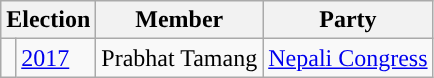<table class="wikitable">
<tr>
<th colspan="2">Election</th>
<th>Member</th>
<th>Party</th>
</tr>
<tr>
<td style="background-color:"></td>
<td><a href='#'>2017</a></td>
<td>Prabhat Tamang</td>
<td><a href='#'>Nepali Congress</a></td>
</tr>
</table>
